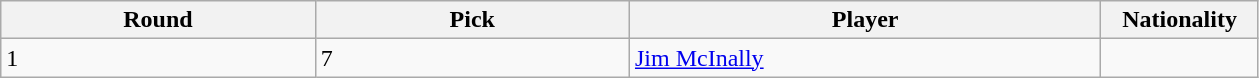<table class="wikitable">
<tr>
<th bgcolor="#DDDDFF" width="20%">Round</th>
<th bgcolor="#DDDDFF" width="20%">Pick</th>
<th bgcolor="#DDDDFF" width="30%">Player</th>
<th bgcolor="#DDDDFF" width="10%">Nationality</th>
</tr>
<tr>
<td>1</td>
<td>7</td>
<td><a href='#'>Jim McInally</a></td>
<td></td>
</tr>
</table>
